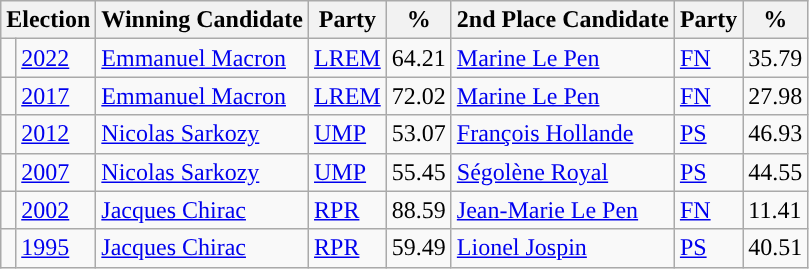<table class="wikitable">
<tr>
<th colspan="2">Election</th>
<th>Winning Candidate</th>
<th>Party</th>
<th>%</th>
<th>2nd Place Candidate</th>
<th>Party</th>
<th>%</th>
</tr>
<tr>
<td style="background-color: "></td>
<td><a href='#'>2022</a></td>
<td><a href='#'>Emmanuel Macron</a></td>
<td><a href='#'>LREM</a></td>
<td>64.21</td>
<td><a href='#'>Marine Le Pen</a></td>
<td><a href='#'>FN</a></td>
<td>35.79</td>
</tr>
<tr>
<td style="background-color: "></td>
<td><a href='#'>2017</a></td>
<td><a href='#'>Emmanuel Macron</a></td>
<td><a href='#'>LREM</a></td>
<td>72.02</td>
<td><a href='#'>Marine Le Pen</a></td>
<td><a href='#'>FN</a></td>
<td>27.98</td>
</tr>
<tr>
<td style="background-color: "></td>
<td><a href='#'>2012</a></td>
<td><a href='#'>Nicolas Sarkozy</a></td>
<td><a href='#'>UMP</a></td>
<td>53.07</td>
<td><a href='#'>François Hollande</a></td>
<td><a href='#'>PS</a></td>
<td>46.93</td>
</tr>
<tr>
<td style="background-color: "></td>
<td><a href='#'>2007</a></td>
<td><a href='#'>Nicolas Sarkozy</a></td>
<td><a href='#'>UMP</a></td>
<td>55.45</td>
<td><a href='#'>Ségolène Royal</a></td>
<td><a href='#'>PS</a></td>
<td>44.55</td>
</tr>
<tr>
<td style="background-color: "></td>
<td><a href='#'>2002</a></td>
<td><a href='#'>Jacques Chirac</a></td>
<td><a href='#'>RPR</a></td>
<td>88.59</td>
<td><a href='#'>Jean-Marie Le Pen</a></td>
<td><a href='#'>FN</a></td>
<td>11.41</td>
</tr>
<tr>
<td style="background-color: "></td>
<td><a href='#'>1995</a></td>
<td><a href='#'>Jacques Chirac</a></td>
<td><a href='#'>RPR</a></td>
<td>59.49</td>
<td><a href='#'>Lionel Jospin</a></td>
<td><a href='#'>PS</a></td>
<td>40.51</td>
</tr>
</table>
